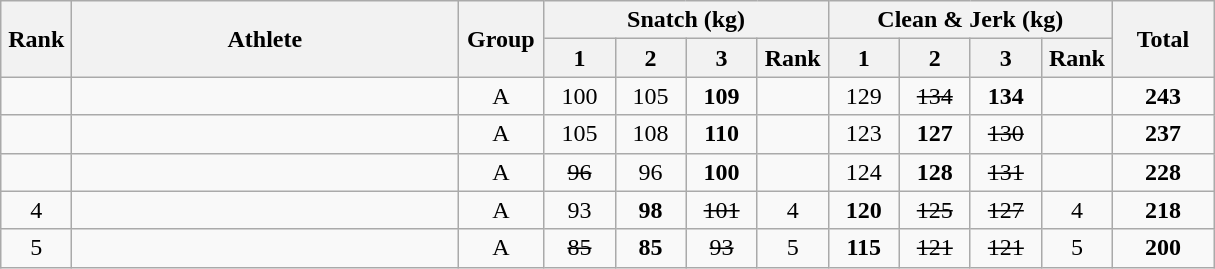<table class = "wikitable" style="text-align:center;">
<tr>
<th rowspan=2 width=40>Rank</th>
<th rowspan=2 width=250>Athlete</th>
<th rowspan=2 width=50>Group</th>
<th colspan=4>Snatch (kg)</th>
<th colspan=4>Clean & Jerk (kg)</th>
<th rowspan=2 width=60>Total</th>
</tr>
<tr>
<th width=40>1</th>
<th width=40>2</th>
<th width=40>3</th>
<th width=40>Rank</th>
<th width=40>1</th>
<th width=40>2</th>
<th width=40>3</th>
<th width=40>Rank</th>
</tr>
<tr>
<td></td>
<td align=left></td>
<td>A</td>
<td>100</td>
<td>105</td>
<td><strong>109</strong></td>
<td></td>
<td>129</td>
<td><s>134</s></td>
<td><strong>134</strong></td>
<td></td>
<td><strong>243</strong></td>
</tr>
<tr>
<td></td>
<td align=left></td>
<td>A</td>
<td>105</td>
<td>108</td>
<td><strong>110</strong></td>
<td></td>
<td>123</td>
<td><strong>127</strong></td>
<td><s>130</s></td>
<td></td>
<td><strong>237</strong></td>
</tr>
<tr>
<td></td>
<td align=left></td>
<td>A</td>
<td><s>96</s></td>
<td>96</td>
<td><strong>100</strong></td>
<td></td>
<td>124</td>
<td><strong>128</strong></td>
<td><s>131</s></td>
<td></td>
<td><strong>228</strong></td>
</tr>
<tr>
<td>4</td>
<td align=left></td>
<td>A</td>
<td>93</td>
<td><strong>98</strong></td>
<td><s>101</s></td>
<td>4</td>
<td><strong>120</strong></td>
<td><s>125</s></td>
<td><s>127</s></td>
<td>4</td>
<td><strong>218</strong></td>
</tr>
<tr>
<td>5</td>
<td align=left></td>
<td>A</td>
<td><s>85</s></td>
<td><strong>85</strong></td>
<td><s>93</s></td>
<td>5</td>
<td><strong>115</strong></td>
<td><s>121</s></td>
<td><s>121</s></td>
<td>5</td>
<td><strong>200</strong></td>
</tr>
</table>
